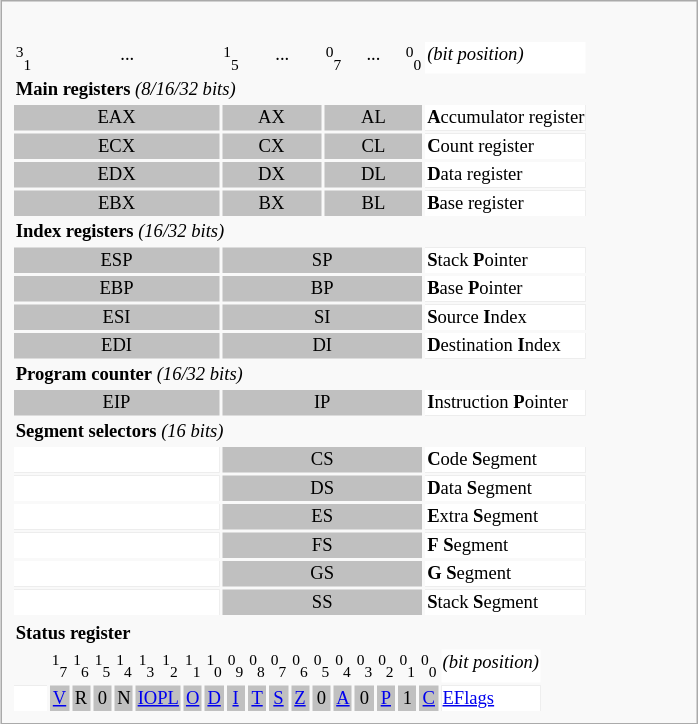<table class="infobox" style="font-size:88%;width:33em;">
<tr>
</tr>
<tr>
<td><br><table style="font-size:88%">
<tr>
<td style="width:10px; text-align:center"><sup>3</sup><sub>1</sub></td>
<td style="width:120px; text-align:center">...</td>
<td style="width:10px; text-align:center"><sup>1</sup><sub>5</sub></td>
<td style="width:50px; text-align:center">...</td>
<td style="width:10px; text-align:center"><sup>0</sup><sub>7</sub></td>
<td style="width:35px; text-align:center">...</td>
<td style="width:10px; text-align:center"><sup>0</sup><sub>0</sub></td>
<td style="width:auto; background:white; color:black"><em>(bit position)</em></td>
</tr>
<tr>
<td colspan="8"><strong>Main registers</strong> <em>(8/16/32 bits)</em></td>
</tr>
<tr style="background:silver;color:black;text-align:left">
<td style="text-align:center" colspan="2">EAX</td>
<td style="text-align:center" colspan="2">AX</td>
<td style="text-align:center" colspan="3">AL</td>
<td style="background:white; color:black"><strong>A</strong>ccumulator register</td>
</tr>
<tr style="background:silver;color:black;text-align:left">
<td colspan="2" style="text-align:center">ECX</td>
<td colspan="2" style="text-align:center">CX</td>
<td colspan="3" style="text-align:center">CL</td>
<td style="background:white; color:black"><strong>C</strong>ount register</td>
</tr>
<tr style="background:silver;color:black;text-align:left">
<td colspan="2" style="text-align:center">EDX</td>
<td colspan="2" style="text-align:center">DX</td>
<td colspan="3" style="text-align:center">DL</td>
<td style="background:white; color:black"><strong>D</strong>ata register</td>
</tr>
<tr style="background:silver;color:black;text-align:left">
<td style="text-align:center" colspan="2">EBX</td>
<td style="text-align:center" colspan="2">BX</td>
<td style="text-align:center" colspan="3">BL</td>
<td style="background:white; color:black"><strong>B</strong>ase register</td>
</tr>
<tr>
<td colspan="8"><strong>Index registers</strong> <em>(16/32 bits)</em></td>
</tr>
<tr style="background:silver;color:black">
<td colspan="2" style="text-align:center">ESP</td>
<td colspan="5" style="text-align:center">SP</td>
<td style="background:white; color:black"><strong>S</strong>tack <strong>P</strong>ointer</td>
</tr>
<tr style="background:silver;color:black">
<td colspan="2" style="text-align:center">EBP</td>
<td colspan="5" style="text-align:center">BP</td>
<td style="background:white; color:black"><strong>B</strong>ase <strong>P</strong>ointer</td>
</tr>
<tr style="background:silver;color:black">
<td style="text-align:center" colspan="2">ESI</td>
<td style="text-align:center" colspan="5">SI</td>
<td style="background:white; color:black"><strong>S</strong>ource <strong>I</strong>ndex</td>
</tr>
<tr style="background:silver;color:black">
<td style="text-align:center" colspan="2">EDI</td>
<td style="text-align:center" colspan="5">DI</td>
<td style="background:white; color:black"><strong>D</strong>estination <strong>I</strong>ndex</td>
</tr>
<tr>
<td colspan="8"><strong>Program counter</strong> <em>(16/32 bits)</em></td>
</tr>
<tr style="background:silver;color:black">
<td style="text-align:center" colspan="2">EIP</td>
<td style="text-align:center" colspan="5">IP</td>
<td style="background:white; color:black"><strong>I</strong>nstruction <strong>P</strong>ointer</td>
</tr>
<tr>
<td colspan="8"><strong>Segment selectors</strong> <em>(16 bits)</em></td>
</tr>
<tr style="background:silver;color:black">
<td style="text-align:center;background:#FFF" colspan="2"> </td>
<td style="text-align:center" colspan="5">CS</td>
<td style="background:white; color:black"><strong>C</strong>ode <strong>S</strong>egment</td>
</tr>
<tr style="background:silver;color:black">
<td style="text-align:center;background:#FFF" colspan="2"> </td>
<td style="text-align:center" colspan="5">DS</td>
<td style="background:white; color:black"><strong>D</strong>ata <strong>S</strong>egment</td>
</tr>
<tr style="background:silver;color:black">
<td style="text-align:center;background:#FFF" colspan="2"> </td>
<td style="text-align:center" colspan="5">ES</td>
<td style="background:white; color:black"><strong>E</strong>xtra <strong>S</strong>egment</td>
</tr>
<tr style="background:silver;color:black">
<td style="text-align:center;background:#FFF" colspan="2"> </td>
<td style="text-align:center" colspan="5">FS</td>
<td style="background:white; color:black"><strong>F</strong> <strong>S</strong>egment</td>
</tr>
<tr style="background:silver;color:black">
<td style="text-align:center;background:#FFF" colspan="2"> </td>
<td style="text-align:center" colspan="5">GS</td>
<td style="background:white; color:black"><strong>G</strong> <strong>S</strong>egment</td>
</tr>
<tr style="background:silver;color:black">
<td style="text-align:center;background:#FFF" colspan="2"> </td>
<td style="text-align:center" colspan="5">SS</td>
<td style="background:white; color:black"><strong>S</strong>tack <strong>S</strong>egment</td>
</tr>
</table>
<table style="font-size:88%">
<tr>
<td colspan="20"><strong>Status register</strong></td>
</tr>
<tr>
<td style="width:20px; text-align:center"> </td>
<td style="width:10px; text-align:center"><sup>1</sup><sub>7</sub></td>
<td style="width:10px; text-align:center"><sup>1</sup><sub>6</sub></td>
<td style="width:10px; text-align:center"><sup>1</sup><sub>5</sub></td>
<td style="width:10px; text-align:center"><sup>1</sup><sub>4</sub></td>
<td style="width:10px; text-align:center"><sup>1</sup><sub>3</sub></td>
<td style="width:10px; text-align:center"><sup>1</sup><sub>2</sub></td>
<td style="width:10px; text-align:center"><sup>1</sup><sub>1</sub></td>
<td style="width:10px; text-align:center"><sup>1</sup><sub>0</sub></td>
<td style="width:10px; text-align:center"><sup>0</sup><sub>9</sub></td>
<td style="width:10px; text-align:center"><sup>0</sup><sub>8</sub></td>
<td style="width:10px; text-align:center"><sup>0</sup><sub>7</sub></td>
<td style="width:10px; text-align:center"><sup>0</sup><sub>6</sub></td>
<td style="width:10px; text-align:center"><sup>0</sup><sub>5</sub></td>
<td style="width:10px; text-align:center"><sup>0</sup><sub>4</sub></td>
<td style="width:10px; text-align:center"><sup>0</sup><sub>3</sub></td>
<td style="width:10px; text-align:center"><sup>0</sup><sub>2</sub></td>
<td style="width:10px; text-align:center"><sup>0</sup><sub>1</sub></td>
<td style="width:10px; text-align:center"><sup>0</sup><sub>0</sub></td>
<td style="width:auto; background:white; color:black"><em>(bit position)</em></td>
</tr>
<tr style="background:silver;color:black">
<td style="text-align:center;background:#FFF"> </td>
<td style="text-align:center"><a href='#'>V</a></td>
<td style="text-align:center">R</td>
<td style="text-align:center">0</td>
<td style="text-align:center">N</td>
<td style="text-align:center" colspan="2"><a href='#'>IOPL</a></td>
<td style="text-align:center"><a href='#'>O</a></td>
<td style="text-align:center"><a href='#'>D</a></td>
<td style="text-align:center"><a href='#'>I</a></td>
<td style="text-align:center"><a href='#'>T</a></td>
<td style="text-align:center"><a href='#'>S</a></td>
<td style="text-align:center"><a href='#'>Z</a></td>
<td style="text-align:center">0</td>
<td style="text-align:center"><a href='#'>A</a></td>
<td style="text-align:center">0</td>
<td style="text-align:center"><a href='#'>P</a></td>
<td style="text-align:center">1</td>
<td style="text-align:center"><a href='#'>C</a></td>
<td style="background:white; color:black"><a href='#'>EFlags</a></td>
</tr>
</table>
</td>
</tr>
</table>
